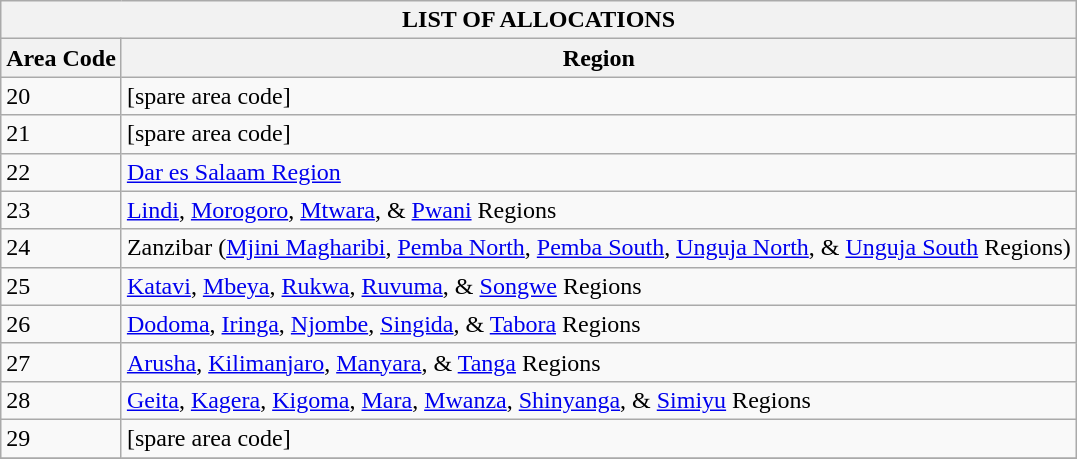<table class="wikitable" border=1>
<tr>
<th colspan="2">LIST OF ALLOCATIONS</th>
</tr>
<tr>
<th>Area Code</th>
<th>Region</th>
</tr>
<tr>
<td>20</td>
<td>[spare area code]</td>
</tr>
<tr>
<td>21</td>
<td>[spare area code]</td>
</tr>
<tr>
<td>22</td>
<td><a href='#'>Dar es Salaam Region</a></td>
</tr>
<tr>
<td>23</td>
<td><a href='#'>Lindi</a>, <a href='#'>Morogoro</a>, <a href='#'>Mtwara</a>, & <a href='#'>Pwani</a> Regions</td>
</tr>
<tr>
<td>24</td>
<td>Zanzibar (<a href='#'>Mjini Magharibi</a>, <a href='#'>Pemba North</a>, <a href='#'>Pemba South</a>, <a href='#'>Unguja North</a>, & <a href='#'>Unguja South</a> Regions)</td>
</tr>
<tr>
<td>25</td>
<td><a href='#'>Katavi</a>, <a href='#'>Mbeya</a>, <a href='#'>Rukwa</a>, <a href='#'>Ruvuma</a>, & <a href='#'>Songwe</a> Regions</td>
</tr>
<tr>
<td>26</td>
<td><a href='#'>Dodoma</a>, <a href='#'>Iringa</a>, <a href='#'>Njombe</a>, <a href='#'>Singida</a>, & <a href='#'>Tabora</a> Regions</td>
</tr>
<tr>
<td>27</td>
<td><a href='#'>Arusha</a>, <a href='#'>Kilimanjaro</a>, <a href='#'>Manyara</a>, & <a href='#'>Tanga</a> Regions</td>
</tr>
<tr>
<td>28</td>
<td><a href='#'>Geita</a>, <a href='#'>Kagera</a>, <a href='#'>Kigoma</a>, <a href='#'>Mara</a>, <a href='#'>Mwanza</a>, <a href='#'>Shinyanga</a>, & <a href='#'>Simiyu</a> Regions</td>
</tr>
<tr>
<td>29</td>
<td>[spare area code]</td>
</tr>
<tr>
</tr>
</table>
